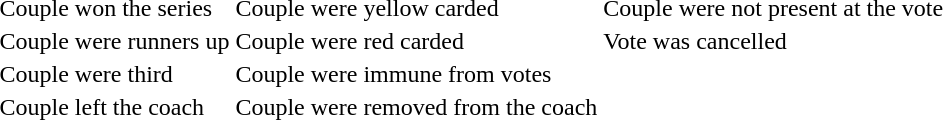<table>
<tr>
<td> Couple won the series</td>
<td> Couple were yellow carded</td>
<td> Couple were not present at the vote</td>
</tr>
<tr>
<td> Couple were runners up</td>
<td> Couple were red carded</td>
<td> Vote was cancelled</td>
</tr>
<tr>
<td> Couple were third</td>
<td> Couple were immune from votes</td>
</tr>
<tr>
<td> Couple left the coach</td>
<td> Couple were removed from the coach</td>
</tr>
</table>
